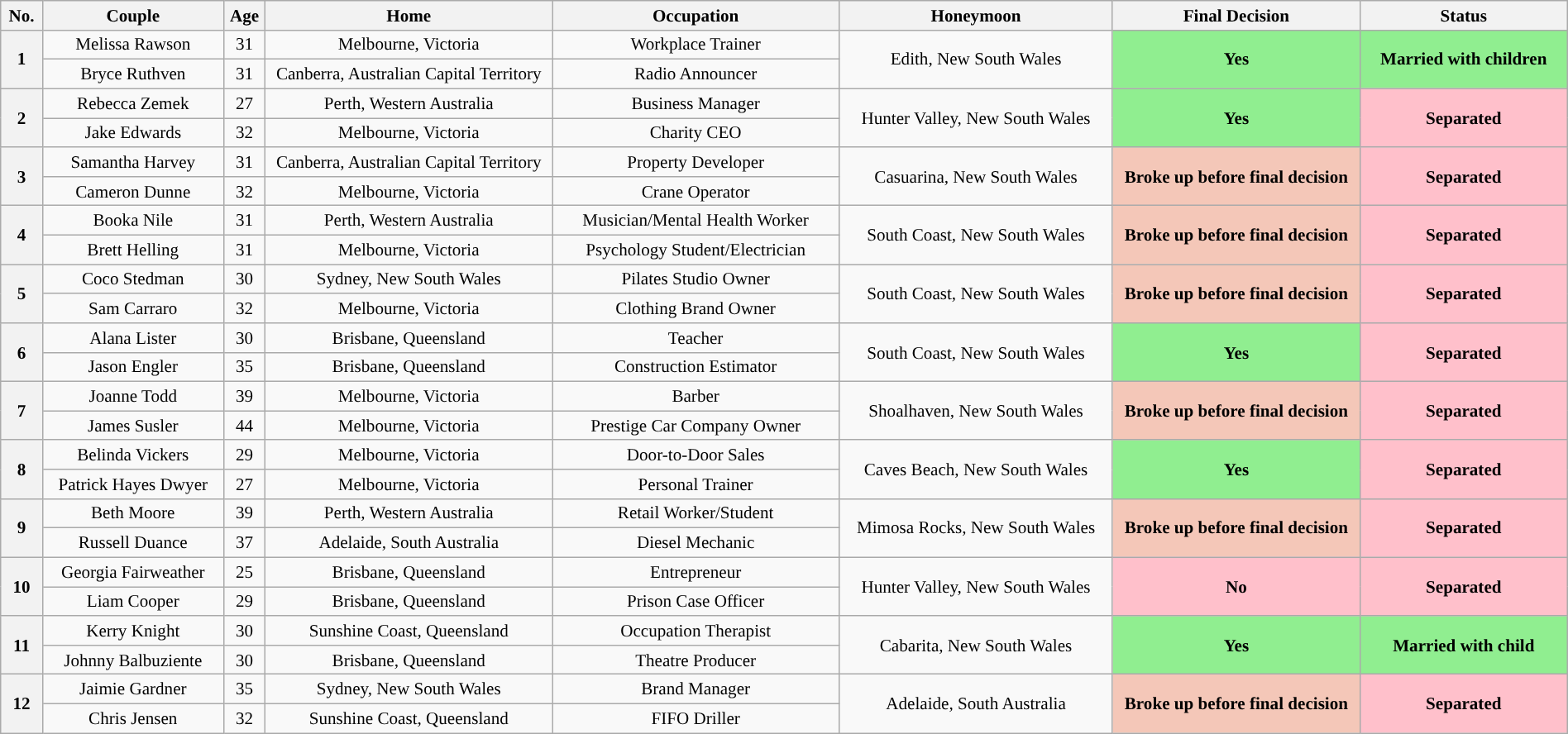<table class="wikitable plainrowheaders" style="text-align:center; width:100%; font-size:88%;">
<tr>
<th width=25>No.</th>
<th width=130>Couple</th>
<th width=25>Age</th>
<th width=210>Home</th>
<th width=210>Occupation</th>
<th width=200>Honeymoon</th>
<th width=180>Final Decision</th>
<th width=150>Status</th>
</tr>
<tr>
<th rowspan="2">1</th>
<td>Melissa Rawson</td>
<td>31</td>
<td>Melbourne, Victoria</td>
<td>Workplace Trainer</td>
<td rowspan="2">Edith, New South Wales</td>
<th rowspan="2" style="background:lightgreen">Yes</th>
<th rowspan="2" style="background:lightgreen;">Married with children</th>
</tr>
<tr>
<td>Bryce Ruthven</td>
<td>31</td>
<td>Canberra, Australian Capital Territory</td>
<td>Radio Announcer</td>
</tr>
<tr>
<th rowspan="2">2</th>
<td>Rebecca Zemek</td>
<td>27</td>
<td>Perth, Western Australia</td>
<td>Business Manager</td>
<td rowspan="2">Hunter Valley, New South Wales</td>
<th rowspan="2" style="background:lightgreen">Yes</th>
<th rowspan="2" style="background:pink;">Separated</th>
</tr>
<tr>
<td>Jake Edwards</td>
<td>32</td>
<td>Melbourne, Victoria</td>
<td>Charity CEO</td>
</tr>
<tr>
<th rowspan="2">3</th>
<td>Samantha Harvey</td>
<td>31</td>
<td>Canberra, Australian Capital Territory</td>
<td>Property Developer</td>
<td rowspan="2">Casuarina, New South Wales</td>
<th rowspan="2" style="background:#f4c7b8;">Broke up before final decision</th>
<th rowspan="2" style="background:pink;">Separated</th>
</tr>
<tr>
<td>Cameron Dunne</td>
<td>32</td>
<td>Melbourne, Victoria</td>
<td>Crane Operator</td>
</tr>
<tr>
<th rowspan="2">4</th>
<td>Booka Nile</td>
<td>31</td>
<td>Perth, Western Australia</td>
<td>Musician/Mental Health Worker</td>
<td rowspan="2">South Coast, New South Wales</td>
<th rowspan="2" style="background:#f4c7b8;">Broke up before final decision</th>
<th rowspan="2" style="background:pink;">Separated</th>
</tr>
<tr>
<td>Brett Helling</td>
<td>31</td>
<td>Melbourne, Victoria</td>
<td>Psychology Student/Electrician</td>
</tr>
<tr>
<th rowspan="2">5</th>
<td>Coco Stedman</td>
<td>30</td>
<td>Sydney, New South Wales</td>
<td>Pilates Studio Owner</td>
<td rowspan="2">South Coast, New South Wales</td>
<th rowspan="2" style="background:#f4c7b8;">Broke up before final decision</th>
<th rowspan="2" style="background:pink;">Separated</th>
</tr>
<tr>
<td>Sam Carraro</td>
<td>32</td>
<td>Melbourne, Victoria</td>
<td>Clothing Brand Owner</td>
</tr>
<tr>
<th rowspan="2">6</th>
<td>Alana Lister</td>
<td>30</td>
<td>Brisbane, Queensland</td>
<td>Teacher</td>
<td rowspan="2">South Coast, New South Wales</td>
<th rowspan="2" style="background:lightgreen">Yes</th>
<th rowspan="2" style="background:pink;">Separated</th>
</tr>
<tr>
<td>Jason Engler</td>
<td>35</td>
<td>Brisbane, Queensland</td>
<td>Construction Estimator</td>
</tr>
<tr>
<th rowspan="2">7</th>
<td>Joanne Todd</td>
<td>39</td>
<td>Melbourne, Victoria</td>
<td>Barber</td>
<td rowspan="2">Shoalhaven, New South Wales</td>
<th rowspan="2" style="background:#f4c7b8;">Broke up before final decision</th>
<th rowspan="2" style="background:pink;">Separated</th>
</tr>
<tr>
<td>James Susler</td>
<td>44</td>
<td>Melbourne, Victoria</td>
<td>Prestige Car Company Owner</td>
</tr>
<tr>
<th rowspan="2">8</th>
<td>Belinda Vickers</td>
<td>29</td>
<td>Melbourne, Victoria</td>
<td>Door-to-Door Sales</td>
<td rowspan="2">Caves Beach, New South Wales</td>
<th rowspan="2" style="background:lightgreen">Yes</th>
<th rowspan="2" style="background:pink;">Separated</th>
</tr>
<tr>
<td>Patrick Hayes Dwyer</td>
<td>27</td>
<td>Melbourne, Victoria</td>
<td>Personal Trainer</td>
</tr>
<tr>
<th rowspan="2">9</th>
<td>Beth Moore</td>
<td>39</td>
<td>Perth, Western Australia</td>
<td>Retail Worker/Student</td>
<td rowspan="2">Mimosa Rocks, New South Wales</td>
<th rowspan="2" style="background:#f4c7b8;">Broke up before final decision</th>
<th rowspan="2" style="background:pink;">Separated</th>
</tr>
<tr>
<td>Russell Duance</td>
<td>37</td>
<td>Adelaide, South Australia</td>
<td>Diesel Mechanic</td>
</tr>
<tr>
<th rowspan="2">10</th>
<td>Georgia Fairweather</td>
<td>25</td>
<td>Brisbane, Queensland</td>
<td>Entrepreneur</td>
<td rowspan="2">Hunter Valley, New South Wales</td>
<th rowspan="2" style="background:pink;">No</th>
<th rowspan="2" style="background:pink;">Separated</th>
</tr>
<tr>
<td>Liam Cooper</td>
<td>29</td>
<td>Brisbane, Queensland</td>
<td>Prison Case Officer</td>
</tr>
<tr>
<th rowspan="2">11</th>
<td>Kerry Knight</td>
<td>30</td>
<td>Sunshine Coast, Queensland</td>
<td>Occupation Therapist</td>
<td rowspan="2">Cabarita, New South Wales</td>
<th rowspan="2" style="background:lightgreen">Yes</th>
<th rowspan="2" style="background:lightgreen;">Married with child</th>
</tr>
<tr>
<td>Johnny Balbuziente</td>
<td>30</td>
<td>Brisbane, Queensland</td>
<td>Theatre Producer</td>
</tr>
<tr>
<th rowspan="2">12</th>
<td>Jaimie Gardner</td>
<td>35</td>
<td>Sydney, New South Wales</td>
<td>Brand Manager</td>
<td rowspan="2">Adelaide, South Australia</td>
<th rowspan="2" style="background:#f4c7b8;">Broke up before final decision</th>
<th rowspan="2" style="background:pink;">Separated</th>
</tr>
<tr>
<td>Chris Jensen</td>
<td>32</td>
<td>Sunshine Coast, Queensland</td>
<td>FIFO Driller</td>
</tr>
</table>
